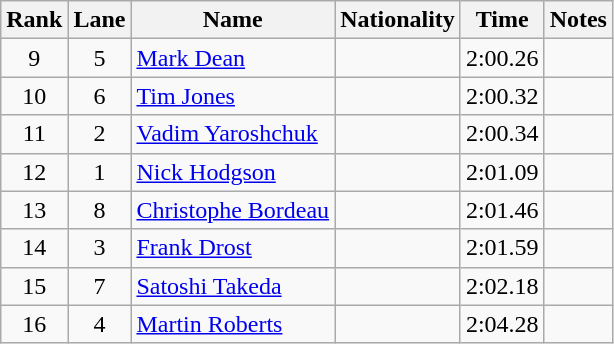<table class="wikitable sortable" style="text-align: center">
<tr>
<th>Rank</th>
<th>Lane</th>
<th>Name</th>
<th>Nationality</th>
<th>Time</th>
<th>Notes</th>
</tr>
<tr>
<td>9</td>
<td>5</td>
<td align=left><a href='#'>Mark Dean</a></td>
<td align=left></td>
<td>2:00.26</td>
<td></td>
</tr>
<tr>
<td>10</td>
<td>6</td>
<td align=left><a href='#'>Tim Jones</a></td>
<td align=left></td>
<td>2:00.32</td>
<td></td>
</tr>
<tr>
<td>11</td>
<td>2</td>
<td align=left><a href='#'>Vadim Yaroshchuk</a></td>
<td align=left></td>
<td>2:00.34</td>
<td></td>
</tr>
<tr>
<td>12</td>
<td>1</td>
<td align=left><a href='#'>Nick Hodgson</a></td>
<td align=left></td>
<td>2:01.09</td>
<td></td>
</tr>
<tr>
<td>13</td>
<td>8</td>
<td align=left><a href='#'>Christophe Bordeau</a></td>
<td align=left></td>
<td>2:01.46</td>
<td></td>
</tr>
<tr>
<td>14</td>
<td>3</td>
<td align=left><a href='#'>Frank Drost</a></td>
<td align=left></td>
<td>2:01.59</td>
<td></td>
</tr>
<tr>
<td>15</td>
<td>7</td>
<td align=left><a href='#'>Satoshi Takeda</a></td>
<td align=left></td>
<td>2:02.18</td>
<td></td>
</tr>
<tr>
<td>16</td>
<td>4</td>
<td align=left><a href='#'>Martin Roberts</a></td>
<td align=left></td>
<td>2:04.28</td>
<td></td>
</tr>
</table>
